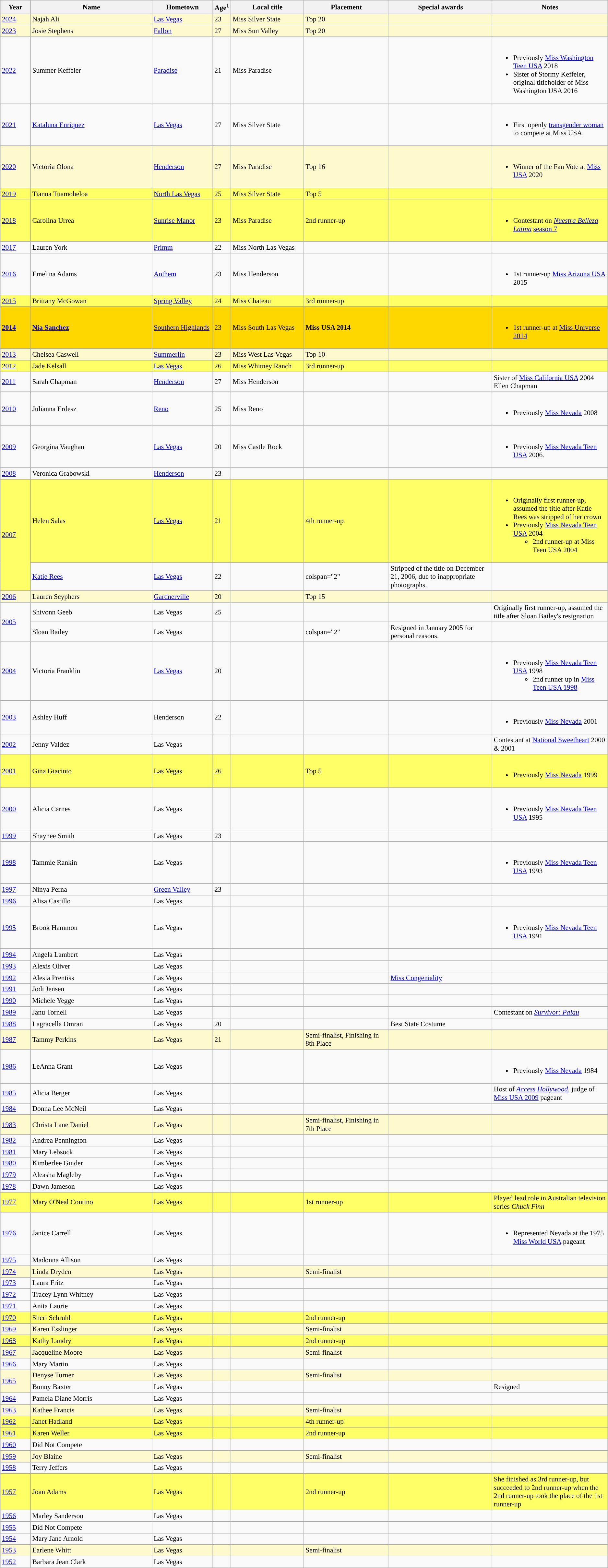<table class="wikitable"style="font-size:90%;">
<tr bgcolor="#efefef">
<th width=5%>Year</th>
<th width=20%>Name</th>
<th width=10%>Hometown</th>
<th width=3%>Age<sup>1</sup></th>
<th width=12%>Local title</th>
<th width=14%>Placement</th>
<th width=17%>Special awards</th>
<th width=31%>Notes</th>
</tr>
<tr style="background-color:#FFFACD;”">
<td><a href='#'>2024</a></td>
<td>Najah Ali</td>
<td><a href='#'>Las Vegas</a></td>
<td>23</td>
<td>Miss Silver State</td>
<td>Top 20</td>
<td></td>
<td></td>
</tr>
<tr>
</tr>
<tr style="background-color:#FFFACD;">
<td><a href='#'>2023</a></td>
<td>Josie Stephens</td>
<td><a href='#'>Fallon</a></td>
<td>27</td>
<td>Miss Sun Valley</td>
<td>Top 20</td>
<td></td>
<td></td>
</tr>
<tr>
<td><a href='#'>2022</a></td>
<td>Summer Keffeler</td>
<td><a href='#'>Paradise</a></td>
<td>21</td>
<td>Miss Paradise</td>
<td></td>
<td></td>
<td><br><ul><li>Previously <a href='#'>Miss Washington Teen USA</a> 2018</li><li>Sister of Stormy Keffeler, original titleholder of Miss Washington USA 2016</li></ul></td>
</tr>
<tr>
<td><a href='#'>2021</a></td>
<td><a href='#'>Kataluna Enriquez</a></td>
<td><a href='#'>Las Vegas</a></td>
<td>27</td>
<td>Miss Silver State</td>
<td></td>
<td></td>
<td><br><ul><li>First openly <a href='#'>transgender woman</a> to compete at Miss USA.</li></ul></td>
</tr>
<tr style="background-color:#FFFACD;">
<td><a href='#'>2020</a></td>
<td>Victoria Olona</td>
<td><a href='#'>Henderson</a></td>
<td>27</td>
<td>Miss Paradise</td>
<td>Top 16</td>
<td></td>
<td><br><ul><li>Winner of the Fan Vote at <a href='#'>Miss USA</a> 2020</li></ul></td>
</tr>
<tr style="background-color:#FFFF66;">
<td><a href='#'>2019</a></td>
<td>Tianna Tuamoheloa</td>
<td><a href='#'>North Las Vegas</a></td>
<td>25</td>
<td>Miss Silver State</td>
<td>Top 5</td>
<td></td>
<td></td>
</tr>
<tr style="background-color:#FFFF66;">
<td><a href='#'>2018</a></td>
<td>Carolina Urrea</td>
<td><a href='#'>Sunrise Manor</a></td>
<td>23</td>
<td>Miss Paradise</td>
<td>2nd runner-up</td>
<td></td>
<td><br><ul><li>Contestant on <em><a href='#'>Nuestra Belleza Latina</a></em> <a href='#'>season 7</a></li></ul></td>
</tr>
<tr>
<td><a href='#'>2017</a></td>
<td>Lauren York</td>
<td><a href='#'>Primm</a></td>
<td>22</td>
<td>Miss North Las Vegas</td>
<td></td>
<td></td>
<td></td>
</tr>
<tr>
<td><a href='#'>2016</a></td>
<td>Emelina Adams</td>
<td><a href='#'>Anthem</a></td>
<td>23</td>
<td>Miss Henderson</td>
<td></td>
<td></td>
<td><br><ul><li>1st runner-up <a href='#'>Miss Arizona USA</a> 2015</li></ul></td>
</tr>
<tr style="background-color:#FFFF66;">
<td><a href='#'>2015</a></td>
<td>Brittany McGowan</td>
<td><a href='#'>Spring Valley</a></td>
<td>24</td>
<td>Miss Chateau</td>
<td>3rd runner-up</td>
<td></td>
<td></td>
</tr>
<tr style="background-color:GOLD;">
<td><strong><a href='#'>2014</a></strong></td>
<td><strong><a href='#'>Nia Sanchez</a></strong></td>
<td><a href='#'>Southern Highlands</a></td>
<td>23</td>
<td>Miss South Las Vegas</td>
<td><strong>Miss USA 2014</strong></td>
<td></td>
<td><br><ul><li>1st runner-up at <a href='#'>Miss Universe 2014</a></li></ul></td>
</tr>
<tr>
</tr>
<tr style="background-color:#FFFACD;">
<td><a href='#'>2013</a></td>
<td>Chelsea Caswell</td>
<td><a href='#'>Summerlin</a></td>
<td>23</td>
<td>Miss West Las Vegas</td>
<td>Top 10</td>
<td></td>
<td></td>
</tr>
<tr>
</tr>
<tr style="background-color:#FFFF66;">
<td><a href='#'>2012</a></td>
<td>Jade Kelsall</td>
<td><a href='#'>Las Vegas</a></td>
<td>26</td>
<td>Miss Whitney Ranch</td>
<td>3rd runner-up</td>
<td></td>
<td></td>
</tr>
<tr>
<td><a href='#'>2011</a></td>
<td>Sarah Chapman</td>
<td><a href='#'>Henderson</a></td>
<td>27</td>
<td>Miss Henderson</td>
<td></td>
<td></td>
<td>Sister of <a href='#'>Miss California USA</a> 2004 Ellen Chapman</td>
</tr>
<tr>
<td><a href='#'>2010</a></td>
<td>Julianna Erdesz</td>
<td><a href='#'>Reno</a></td>
<td>25</td>
<td>Miss Reno</td>
<td></td>
<td></td>
<td><br><ul><li>Previously <a href='#'>Miss Nevada</a> 2008</li></ul></td>
</tr>
<tr>
<td><a href='#'>2009</a></td>
<td>Georgina Vaughan</td>
<td><a href='#'>Las Vegas</a></td>
<td>20</td>
<td>Miss Castle Rock</td>
<td></td>
<td></td>
<td><br><ul><li>Previously <a href='#'>Miss Nevada Teen USA</a> 2006.</li></ul></td>
</tr>
<tr>
<td><a href='#'>2008</a></td>
<td>Veronica Grabowski</td>
<td><a href='#'>Henderson</a></td>
<td>23</td>
<td></td>
<td></td>
<td></td>
<td></td>
</tr>
<tr>
</tr>
<tr style="background-color:#FFFF66;">
<td rowspan=2><a href='#'>2007</a></td>
<td>Helen Salas</td>
<td><a href='#'>Las Vegas</a></td>
<td>21</td>
<td></td>
<td>4th runner-up</td>
<td></td>
<td><br><ul><li>Originally first runner-up, assumed the title after Katie Rees was stripped of her crown</li><li>Previously <a href='#'>Miss Nevada Teen USA</a> 2004<ul><li>2nd runner-up at Miss Teen USA 2004</li></ul></li></ul></td>
</tr>
<tr>
<td><a href='#'>Katie Rees</a></td>
<td><a href='#'>Las Vegas</a></td>
<td>22</td>
<td></td>
<td>colspan="2" </td>
<td>Stripped of the title on December 21, 2006, due to inappropriate photographs.</td>
</tr>
<tr>
</tr>
<tr style="background-color:#FFFACD;">
<td><a href='#'>2006</a></td>
<td>Lauren Scyphers</td>
<td><a href='#'>Gardnerville</a></td>
<td>20</td>
<td></td>
<td>Top 15</td>
<td></td>
<td></td>
</tr>
<tr>
<td rowspan=2><a href='#'>2005</a></td>
<td>Shivonn Geeb</td>
<td>Las Vegas</td>
<td>25</td>
<td></td>
<td></td>
<td></td>
<td>Originally first runner-up, assumed the title after Sloan Bailey's resignation</td>
</tr>
<tr>
<td>Sloan Bailey</td>
<td>Las Vegas</td>
<td></td>
<td></td>
<td>colspan="2" </td>
<td>Resigned in January 2005 for personal reasons.</td>
</tr>
<tr>
<td><a href='#'>2004</a></td>
<td>Victoria Franklin</td>
<td><a href='#'>Las Vegas</a></td>
<td>20</td>
<td></td>
<td></td>
<td></td>
<td><br><ul><li>Previously <a href='#'>Miss Nevada Teen USA</a> 1998<ul><li>2nd runner up in <a href='#'>Miss Teen USA 1998</a></li></ul></li></ul></td>
</tr>
<tr>
<td><a href='#'>2003</a></td>
<td>Ashley Huff</td>
<td>Henderson</td>
<td>22</td>
<td></td>
<td></td>
<td></td>
<td><br><ul><li>Previously <a href='#'>Miss Nevada</a> 2001</li></ul></td>
</tr>
<tr>
<td><a href='#'>2002</a></td>
<td>Jenny Valdez</td>
<td>Las Vegas</td>
<td></td>
<td></td>
<td></td>
<td></td>
<td>Contestant at <a href='#'>National Sweetheart</a> 2000 & 2001</td>
</tr>
<tr>
</tr>
<tr style="background-color:#FFFF66;">
<td><a href='#'>2001</a></td>
<td>Gina Giacinto</td>
<td>Las Vegas</td>
<td>26</td>
<td></td>
<td>Top 5</td>
<td></td>
<td><br><ul><li>Previously <a href='#'>Miss Nevada</a> 1999</li></ul></td>
</tr>
<tr>
<td><a href='#'>2000</a></td>
<td>Alicia Carnes</td>
<td>Las Vegas</td>
<td></td>
<td></td>
<td></td>
<td></td>
<td><br><ul><li>Previously <a href='#'>Miss Nevada Teen USA</a> 1995</li></ul></td>
</tr>
<tr>
<td><a href='#'>1999</a></td>
<td>Shaynee Smith</td>
<td>Las Vegas</td>
<td>23</td>
<td></td>
<td></td>
<td></td>
<td></td>
</tr>
<tr>
<td><a href='#'>1998</a></td>
<td>Tammie Rankin</td>
<td>Las Vegas</td>
<td></td>
<td></td>
<td></td>
<td></td>
<td><br><ul><li>Previously <a href='#'>Miss Nevada Teen USA</a> 1993</li></ul></td>
</tr>
<tr>
<td><a href='#'>1997</a></td>
<td>Ninya Perna</td>
<td><a href='#'>Green Valley</a></td>
<td>23</td>
<td></td>
<td></td>
<td></td>
<td></td>
</tr>
<tr>
<td><a href='#'>1996</a></td>
<td>Alisa Castillo</td>
<td>Las Vegas</td>
<td></td>
<td></td>
<td></td>
<td></td>
<td></td>
</tr>
<tr>
<td><a href='#'>1995</a></td>
<td>Brook Hammon</td>
<td>Las Vegas</td>
<td></td>
<td></td>
<td></td>
<td></td>
<td><br><ul><li>Previously <a href='#'>Miss Nevada Teen USA</a> 1991</li></ul></td>
</tr>
<tr>
<td><a href='#'>1994</a></td>
<td>Angela Lambert</td>
<td>Las Vegas</td>
<td></td>
<td></td>
<td></td>
<td></td>
<td></td>
</tr>
<tr>
<td><a href='#'>1993</a></td>
<td>Alexis Oliver</td>
<td>Las Vegas</td>
<td></td>
<td></td>
<td></td>
<td></td>
<td></td>
</tr>
<tr>
<td><a href='#'>1992</a></td>
<td>Alesia Prentiss</td>
<td>Las Vegas</td>
<td></td>
<td></td>
<td></td>
<td><a href='#'>Miss Congeniality</a></td>
<td></td>
</tr>
<tr>
<td><a href='#'>1991</a></td>
<td>Jodi Jensen</td>
<td>Las Vegas</td>
<td></td>
<td></td>
<td></td>
<td></td>
<td></td>
</tr>
<tr>
<td><a href='#'>1990</a></td>
<td>Michele Yegge</td>
<td>Las Vegas</td>
<td></td>
<td></td>
<td></td>
<td></td>
<td></td>
</tr>
<tr>
<td><a href='#'>1989</a></td>
<td>Janu Tornell</td>
<td>Las Vegas</td>
<td></td>
<td></td>
<td></td>
<td></td>
<td>Contestant on <em><a href='#'>Survivor: Palau</a></em></td>
</tr>
<tr>
<td><a href='#'>1988</a></td>
<td>Lagracella Omran</td>
<td>Las Vegas</td>
<td>20</td>
<td></td>
<td></td>
<td>Best State Costume</td>
<td></td>
</tr>
<tr>
</tr>
<tr style="background-color:#FFFACD;">
<td><a href='#'>1987</a></td>
<td>Tammy Perkins</td>
<td>Las Vegas</td>
<td>21</td>
<td></td>
<td>Semi-finalist, Finishing in 8th Place</td>
<td></td>
<td></td>
</tr>
<tr>
<td><a href='#'>1986</a></td>
<td>LeAnna Grant</td>
<td>Las Vegas</td>
<td></td>
<td></td>
<td></td>
<td></td>
<td><br><ul><li>Previously <a href='#'>Miss Nevada</a> 1984</li></ul></td>
</tr>
<tr>
<td><a href='#'>1985</a></td>
<td>Alicia Berger</td>
<td>Las Vegas</td>
<td></td>
<td></td>
<td></td>
<td></td>
<td>Host of <em><a href='#'>Access Hollywood</a></em>, judge of <a href='#'>Miss USA 2009</a> pageant</td>
</tr>
<tr>
<td><a href='#'>1984</a></td>
<td>Donna Lee McNeil</td>
<td>Las Vegas</td>
<td></td>
<td></td>
<td></td>
<td></td>
<td></td>
</tr>
<tr>
</tr>
<tr style="background-color:#FFFACD;">
<td><a href='#'>1983</a></td>
<td>Christa Lane Daniel</td>
<td>Las Vegas</td>
<td></td>
<td></td>
<td>Semi-finalist, Finishing in 7th Place</td>
<td></td>
<td></td>
</tr>
<tr>
<td><a href='#'>1982</a></td>
<td>Andrea Pennington</td>
<td>Las Vegas</td>
<td></td>
<td></td>
<td></td>
<td></td>
<td></td>
</tr>
<tr>
<td><a href='#'>1981</a></td>
<td>Mary Lebsock</td>
<td>Las Vegas</td>
<td></td>
<td></td>
<td></td>
<td></td>
<td></td>
</tr>
<tr>
<td><a href='#'>1980</a></td>
<td>Kimberlee Guider</td>
<td>Las Vegas</td>
<td></td>
<td></td>
<td></td>
<td></td>
<td></td>
</tr>
<tr>
<td><a href='#'>1979</a></td>
<td>Aleasha Magleby</td>
<td>Las Vegas</td>
<td></td>
<td></td>
<td></td>
<td></td>
<td></td>
</tr>
<tr>
<td><a href='#'>1978</a></td>
<td>Dawn Jameson</td>
<td>Las Vegas</td>
<td></td>
<td></td>
<td></td>
<td></td>
<td></td>
</tr>
<tr>
</tr>
<tr style="background-color:#FFFF66;">
<td><a href='#'>1977</a></td>
<td>Mary O'Neal Contino</td>
<td>Las Vegas</td>
<td></td>
<td></td>
<td>1st runner-up</td>
<td></td>
<td>Played lead role in Australian television series <em>Chuck Finn</em></td>
</tr>
<tr>
<td><a href='#'>1976</a></td>
<td>Janice Carrell</td>
<td>Las Vegas</td>
<td></td>
<td></td>
<td></td>
<td></td>
<td><br><ul><li>Represented Nevada at the 1975 <a href='#'>Miss World USA</a> pageant</li></ul></td>
</tr>
<tr>
<td><a href='#'>1975</a></td>
<td>Madonna Allison</td>
<td>Las Vegas</td>
<td></td>
<td></td>
<td></td>
<td></td>
<td></td>
</tr>
<tr>
</tr>
<tr style="background-color:#FFFACD;">
<td><a href='#'>1974</a></td>
<td>Linda Dryden</td>
<td>Las Vegas</td>
<td></td>
<td></td>
<td>Semi-finalist</td>
<td></td>
<td></td>
</tr>
<tr>
<td><a href='#'>1973</a></td>
<td>Laura Fritz</td>
<td>Las Vegas</td>
<td></td>
<td></td>
<td></td>
<td></td>
<td></td>
</tr>
<tr>
<td><a href='#'>1972</a></td>
<td>Tracey Lynn Whitney</td>
<td>Las Vegas</td>
<td></td>
<td></td>
<td></td>
<td></td>
<td></td>
</tr>
<tr>
<td><a href='#'>1971</a></td>
<td>Anita Laurie</td>
<td>Las Vegas</td>
<td></td>
<td></td>
<td></td>
<td></td>
<td></td>
</tr>
<tr>
</tr>
<tr style="background-color:#FFFF66;">
<td><a href='#'>1970</a></td>
<td>Sheri Schruhl</td>
<td>Las Vegas</td>
<td></td>
<td></td>
<td>2nd runner-up</td>
<td></td>
<td></td>
</tr>
<tr>
</tr>
<tr style="background-color:#FFFACD;">
<td><a href='#'>1969</a></td>
<td>Karen Esslinger</td>
<td>Las Vegas</td>
<td></td>
<td></td>
<td>Semi-finalist</td>
<td></td>
<td></td>
</tr>
<tr>
</tr>
<tr style="background-color:#FFFF66;">
<td><a href='#'>1968</a></td>
<td>Kathy Landry</td>
<td>Las Vegas</td>
<td></td>
<td></td>
<td>2nd runner-up</td>
<td></td>
<td></td>
</tr>
<tr>
</tr>
<tr style="background-color:#FFFACD;">
<td><a href='#'>1967</a></td>
<td>Jacqueline Moore</td>
<td>Las Vegas</td>
<td></td>
<td></td>
<td>Semi-finalist</td>
<td></td>
<td></td>
</tr>
<tr>
<td><a href='#'>1966</a></td>
<td>Mary Martin</td>
<td>Las Vegas</td>
<td></td>
<td></td>
<td></td>
<td></td>
<td></td>
</tr>
<tr>
</tr>
<tr style="background-color:#FFFACD;">
<td rowspan=2><a href='#'>1965</a></td>
<td>Denyse Turner</td>
<td>Las Vegas</td>
<td></td>
<td></td>
<td>Semi-finalist</td>
<td></td>
<td></td>
</tr>
<tr>
<td>Bunny Baxter</td>
<td>Las Vegas</td>
<td></td>
<td></td>
<td></td>
<td></td>
<td>Resigned</td>
</tr>
<tr>
<td><a href='#'>1964</a></td>
<td>Pamela Diane Morris</td>
<td>Las Vegas</td>
<td></td>
<td></td>
<td></td>
<td></td>
<td></td>
</tr>
<tr>
</tr>
<tr style="background-color:#FFFACD;">
<td><a href='#'>1963</a></td>
<td>Kathee Francis</td>
<td>Las Vegas</td>
<td></td>
<td></td>
<td>Semi-finalist</td>
<td></td>
<td></td>
</tr>
<tr>
</tr>
<tr style="background-color:#FFFF66;">
<td><a href='#'>1962</a></td>
<td>Janet Hadland</td>
<td>Las Vegas</td>
<td></td>
<td></td>
<td>4th runner-up</td>
<td></td>
<td></td>
</tr>
<tr>
</tr>
<tr style="background-color:#FFFF66;">
<td><a href='#'>1961</a></td>
<td>Karen Weller</td>
<td>Las Vegas</td>
<td></td>
<td></td>
<td>2nd runner-up</td>
<td></td>
<td></td>
</tr>
<tr>
<td><a href='#'>1960</a></td>
<td>Did Not Compete</td>
<td></td>
<td></td>
<td></td>
<td></td>
<td></td>
<td></td>
</tr>
<tr>
</tr>
<tr style="background-color:#FFFACD;">
<td><a href='#'>1959</a></td>
<td>Joy Blaine</td>
<td>Las Vegas</td>
<td></td>
<td></td>
<td>Semi-finalist</td>
<td></td>
<td></td>
</tr>
<tr>
<td><a href='#'>1958</a></td>
<td>Terry Jeffers</td>
<td>Las Vegas</td>
<td></td>
<td></td>
<td></td>
<td></td>
<td></td>
</tr>
<tr>
</tr>
<tr style="background-color:#FFFF66;">
<td><a href='#'>1957</a></td>
<td>Joan Adams</td>
<td>Las Vegas</td>
<td></td>
<td></td>
<td>2nd runner-up</td>
<td></td>
<td>She finished as 3rd runner-up, but succeeded to 2nd runner-up when the 2nd runner-up took the place of the 1st runner-up</td>
</tr>
<tr>
<td><a href='#'>1956</a></td>
<td>Marley Sanderson</td>
<td>Las Vegas</td>
<td></td>
<td></td>
<td></td>
<td></td>
<td></td>
</tr>
<tr>
<td><a href='#'>1955</a></td>
<td>Did Not Compete</td>
<td></td>
<td></td>
<td></td>
<td></td>
<td></td>
<td></td>
</tr>
<tr>
<td><a href='#'>1954</a></td>
<td>Mary Jane Arnold</td>
<td>Las Vegas</td>
<td></td>
<td></td>
<td></td>
<td></td>
<td></td>
</tr>
<tr>
</tr>
<tr style="background-color:#FFFACD;">
<td><a href='#'>1953</a></td>
<td>Earlene Whitt</td>
<td>Las Vegas</td>
<td></td>
<td></td>
<td>Semi-finalist</td>
<td></td>
<td></td>
</tr>
<tr>
<td><a href='#'>1952</a></td>
<td>Barbara Jean Clark</td>
<td>Las Vegas</td>
<td></td>
<td></td>
<td></td>
<td></td>
<td></td>
</tr>
</table>
